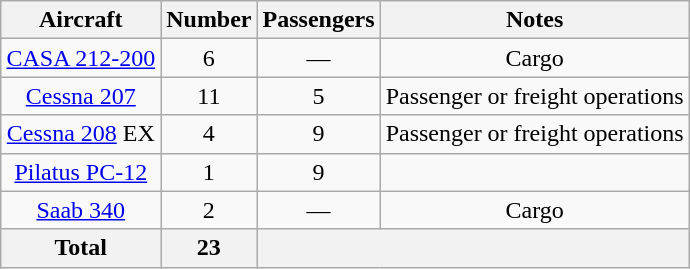<table class="wikitable" style="margin:auto; text-align:center">
<tr>
<th>Aircraft</th>
<th>Number</th>
<th>Passengers</th>
<th>Notes</th>
</tr>
<tr>
<td><a href='#'>CASA 212-200</a></td>
<td>6</td>
<td>—</td>
<td>Cargo</td>
</tr>
<tr>
<td><a href='#'>Cessna 207</a></td>
<td>11</td>
<td>5</td>
<td>Passenger or freight operations</td>
</tr>
<tr>
<td><a href='#'>Cessna 208</a> EX</td>
<td>4</td>
<td>9</td>
<td>Passenger or freight operations</td>
</tr>
<tr>
<td><a href='#'>Pilatus PC-12</a></td>
<td>1</td>
<td>9</td>
<td></td>
</tr>
<tr>
<td><a href='#'>Saab 340</a></td>
<td>2</td>
<td>—</td>
<td>Cargo</td>
</tr>
<tr>
<th>Total</th>
<th>23</th>
<th colspan="2"></th>
</tr>
</table>
